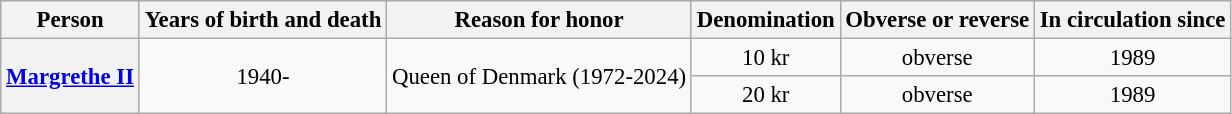<table class="wikitable" style="font-size:95%; text-align:center;">
<tr>
<th>Person</th>
<th>Years of birth and death</th>
<th>Reason for honor</th>
<th>Denomination</th>
<th>Obverse or reverse</th>
<th>In circulation since</th>
</tr>
<tr>
<th rowspan="2"><a href='#'>Margrethe II</a></th>
<td rowspan="2">1940-</td>
<td rowspan="2">Queen of Denmark (1972-2024)</td>
<td>10 kr</td>
<td>obverse</td>
<td>1989</td>
</tr>
<tr>
<td>20 kr</td>
<td>obverse</td>
<td>1989</td>
</tr>
</table>
